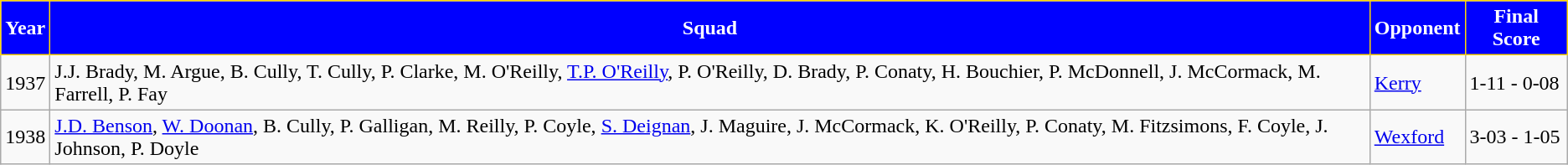<table class="wikitable">
<tr>
<th style="background:blue; color:white; border:1px solid gold">Year</th>
<th style="background:blue; color:white; border:1px solid gold">Squad</th>
<th style="background:blue; color:white; border:1px solid gold">Opponent</th>
<th style="background:blue; color:white; border:1px solid gold">Final Score</th>
</tr>
<tr>
<td>1937</td>
<td>J.J. Brady, M. Argue, B. Cully, T. Cully, P. Clarke, M. O'Reilly, <a href='#'>T.P. O'Reilly</a>, P. O'Reilly, D. Brady, P. Conaty, H. Bouchier, P. McDonnell, J. McCormack, M. Farrell, P. Fay</td>
<td><a href='#'>Kerry</a></td>
<td>1-11 - 0-08</td>
</tr>
<tr>
<td>1938</td>
<td><a href='#'>J.D. Benson</a>, <a href='#'>W. Doonan</a>, B. Cully, P. Galligan, M. Reilly, P. Coyle, <a href='#'>S. Deignan</a>, J. Maguire, J. McCormack, K. O'Reilly, P. Conaty, M. Fitzsimons, F. Coyle, J. Johnson, P. Doyle</td>
<td><a href='#'>Wexford</a></td>
<td>3-03 - 1-05</td>
</tr>
</table>
